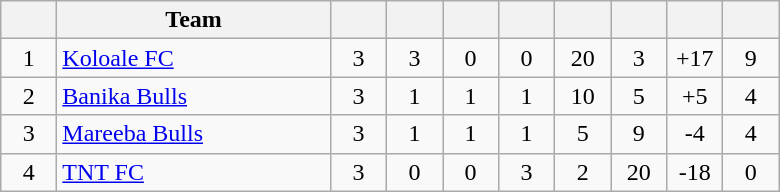<table class="wikitable" style="text-align: center;">
<tr>
<th width="30"></th>
<th width="175">Team</th>
<th width="30"></th>
<th width="30"></th>
<th width="30"></th>
<th width="30"></th>
<th width="30"></th>
<th width="30"></th>
<th width="30"></th>
<th width="30"></th>
</tr>
<tr>
<td>1</td>
<td align="left"><a href='#'>Koloale FC</a></td>
<td>3</td>
<td>3</td>
<td>0</td>
<td>0</td>
<td>20</td>
<td>3</td>
<td>+17</td>
<td>9</td>
</tr>
<tr>
<td>2</td>
<td align="left"><a href='#'>Banika Bulls</a></td>
<td>3</td>
<td>1</td>
<td>1</td>
<td>1</td>
<td>10</td>
<td>5</td>
<td>+5</td>
<td>4</td>
</tr>
<tr>
<td>3</td>
<td align="left"><a href='#'>Mareeba Bulls</a></td>
<td>3</td>
<td>1</td>
<td>1</td>
<td>1</td>
<td>5</td>
<td>9</td>
<td>-4</td>
<td>4</td>
</tr>
<tr>
<td>4</td>
<td align="left"><a href='#'>TNT FC</a></td>
<td>3</td>
<td>0</td>
<td>0</td>
<td>3</td>
<td>2</td>
<td>20</td>
<td>-18</td>
<td>0</td>
</tr>
</table>
